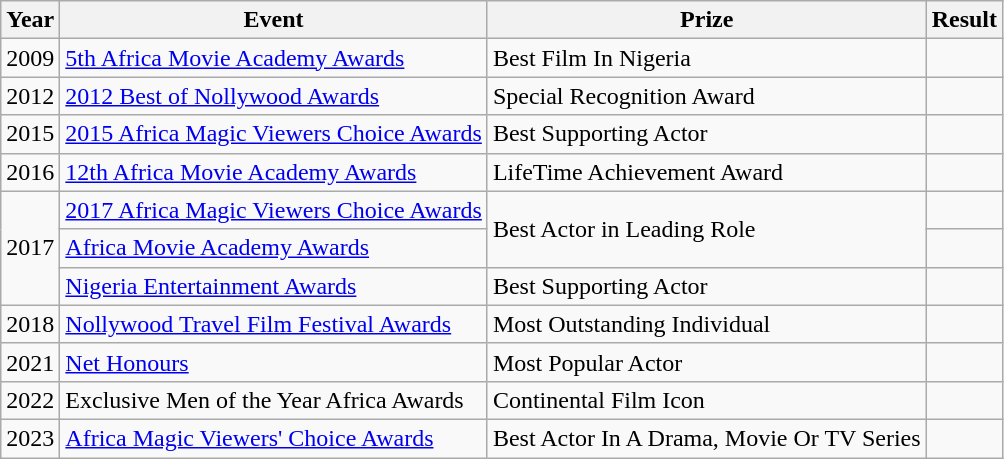<table class="wikitable">
<tr>
<th>Year</th>
<th>Event</th>
<th>Prize</th>
<th>Result</th>
</tr>
<tr>
<td>2009</td>
<td><a href='#'>5th Africa Movie Academy Awards</a></td>
<td>Best Film In Nigeria</td>
<td></td>
</tr>
<tr>
<td>2012</td>
<td><a href='#'>2012 Best of Nollywood Awards</a></td>
<td>Special Recognition Award</td>
<td></td>
</tr>
<tr>
<td>2015</td>
<td><a href='#'>2015 Africa Magic Viewers Choice Awards</a></td>
<td>Best Supporting Actor</td>
<td></td>
</tr>
<tr>
<td>2016</td>
<td><a href='#'>12th Africa Movie Academy Awards</a></td>
<td>LifeTime Achievement Award</td>
<td></td>
</tr>
<tr>
<td rowspan=3>2017</td>
<td><a href='#'>2017 Africa Magic Viewers Choice Awards</a></td>
<td rowspan=2>Best Actor in Leading Role</td>
<td></td>
</tr>
<tr>
<td><a href='#'>Africa Movie Academy Awards</a></td>
<td></td>
</tr>
<tr>
<td><a href='#'>Nigeria Entertainment Awards</a></td>
<td>Best Supporting Actor</td>
<td></td>
</tr>
<tr>
<td>2018</td>
<td><a href='#'>Nollywood Travel Film Festival Awards</a></td>
<td>Most Outstanding Individual</td>
<td></td>
</tr>
<tr>
<td>2021</td>
<td><a href='#'>Net Honours</a></td>
<td>Most Popular Actor</td>
<td></td>
</tr>
<tr>
<td>2022</td>
<td>Exclusive Men of the Year Africa Awards</td>
<td>Continental Film Icon</td>
<td></td>
</tr>
<tr>
<td>2023</td>
<td><a href='#'>Africa Magic Viewers' Choice Awards</a></td>
<td>Best Actor In A Drama, Movie Or TV Series</td>
<td></td>
</tr>
</table>
